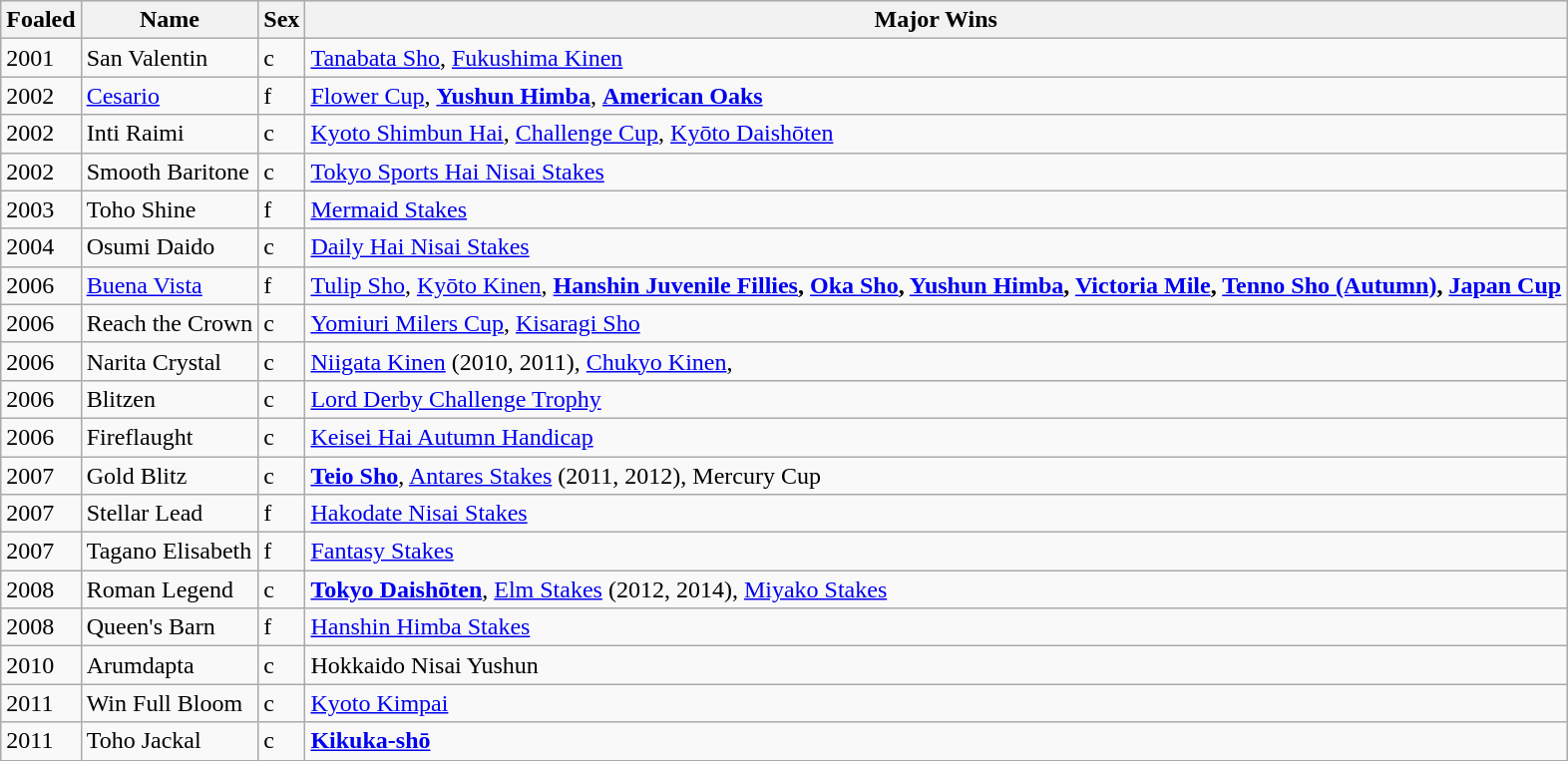<table class="wikitable">
<tr style="background:#eee;">
<th>Foaled</th>
<th>Name</th>
<th>Sex</th>
<th>Major Wins</th>
</tr>
<tr>
<td>2001</td>
<td>San Valentin</td>
<td>c</td>
<td><a href='#'>Tanabata Sho</a>, <a href='#'>Fukushima Kinen</a></td>
</tr>
<tr>
<td>2002</td>
<td><a href='#'>Cesario</a></td>
<td>f</td>
<td><a href='#'>Flower Cup</a>, <strong><a href='#'>Yushun Himba</a></strong>, <strong><a href='#'>American Oaks</a></strong></td>
</tr>
<tr>
<td>2002</td>
<td>Inti Raimi</td>
<td>c</td>
<td><a href='#'>Kyoto Shimbun Hai</a>, <a href='#'>Challenge Cup</a>, <a href='#'>Kyōto Daishōten</a></td>
</tr>
<tr>
<td>2002</td>
<td>Smooth Baritone</td>
<td>c</td>
<td><a href='#'>Tokyo Sports Hai Nisai Stakes</a></td>
</tr>
<tr>
<td>2003</td>
<td>Toho Shine</td>
<td>f</td>
<td><a href='#'>Mermaid Stakes</a></td>
</tr>
<tr>
<td>2004</td>
<td>Osumi Daido</td>
<td>c</td>
<td><a href='#'>Daily Hai Nisai Stakes</a></td>
</tr>
<tr>
<td>2006</td>
<td><a href='#'>Buena Vista</a></td>
<td>f</td>
<td><a href='#'>Tulip Sho</a>, <a href='#'>Kyōto Kinen</a>, <strong><a href='#'>Hanshin Juvenile Fillies</a>, <a href='#'>Oka Sho</a>, <a href='#'>Yushun Himba</a>, <a href='#'>Victoria Mile</a>, <a href='#'>Tenno Sho (Autumn)</a>, <a href='#'>Japan Cup</a></strong></td>
</tr>
<tr>
<td>2006</td>
<td>Reach the Crown</td>
<td>c</td>
<td><a href='#'>Yomiuri Milers Cup</a>, <a href='#'>Kisaragi Sho</a></td>
</tr>
<tr>
<td>2006</td>
<td>Narita Crystal</td>
<td>c</td>
<td><a href='#'>Niigata Kinen</a> (2010, 2011), <a href='#'>Chukyo Kinen</a>,</td>
</tr>
<tr>
<td>2006</td>
<td>Blitzen</td>
<td>c</td>
<td><a href='#'>Lord Derby Challenge Trophy</a></td>
</tr>
<tr>
<td>2006</td>
<td>Fireflaught</td>
<td>c</td>
<td><a href='#'>Keisei Hai Autumn Handicap</a></td>
</tr>
<tr>
<td>2007</td>
<td>Gold Blitz</td>
<td>c</td>
<td><strong><a href='#'>Teio Sho</a></strong>, <a href='#'>Antares Stakes</a> (2011, 2012), Mercury Cup</td>
</tr>
<tr>
<td>2007</td>
<td>Stellar Lead</td>
<td>f</td>
<td><a href='#'>Hakodate Nisai Stakes</a></td>
</tr>
<tr>
<td>2007</td>
<td>Tagano Elisabeth</td>
<td>f</td>
<td><a href='#'>Fantasy Stakes</a></td>
</tr>
<tr>
<td>2008</td>
<td>Roman Legend</td>
<td>c</td>
<td><strong><a href='#'>Tokyo Daishōten</a></strong>, <a href='#'>Elm Stakes</a> (2012, 2014), <a href='#'>Miyako Stakes</a></td>
</tr>
<tr>
<td>2008</td>
<td>Queen's Barn</td>
<td>f</td>
<td><a href='#'>Hanshin Himba Stakes</a></td>
</tr>
<tr>
<td>2010</td>
<td>Arumdapta</td>
<td>c</td>
<td>Hokkaido Nisai Yushun</td>
</tr>
<tr>
<td>2011</td>
<td>Win Full Bloom</td>
<td>c</td>
<td><a href='#'>Kyoto Kimpai</a></td>
</tr>
<tr>
<td>2011</td>
<td>Toho Jackal</td>
<td>c</td>
<td><strong><a href='#'>Kikuka-shō</a></strong></td>
</tr>
</table>
